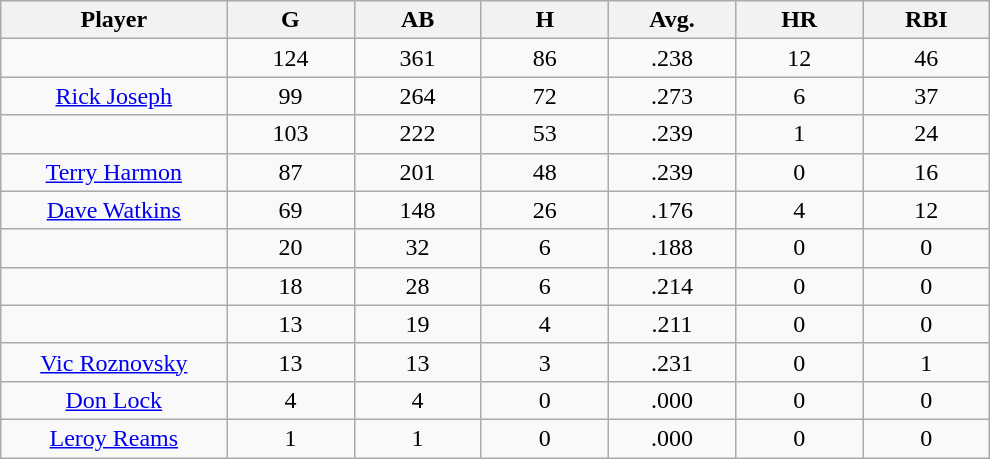<table class="wikitable sortable">
<tr>
<th bgcolor="#DDDDFF" width="16%">Player</th>
<th bgcolor="#DDDDFF" width="9%">G</th>
<th bgcolor="#DDDDFF" width="9%">AB</th>
<th bgcolor="#DDDDFF" width="9%">H</th>
<th bgcolor="#DDDDFF" width="9%">Avg.</th>
<th bgcolor="#DDDDFF" width="9%">HR</th>
<th bgcolor="#DDDDFF" width="9%">RBI</th>
</tr>
<tr align="center">
<td></td>
<td>124</td>
<td>361</td>
<td>86</td>
<td>.238</td>
<td>12</td>
<td>46</td>
</tr>
<tr align="center">
<td><a href='#'>Rick Joseph</a></td>
<td>99</td>
<td>264</td>
<td>72</td>
<td>.273</td>
<td>6</td>
<td>37</td>
</tr>
<tr align=center>
<td></td>
<td>103</td>
<td>222</td>
<td>53</td>
<td>.239</td>
<td>1</td>
<td>24</td>
</tr>
<tr align="center">
<td><a href='#'>Terry Harmon</a></td>
<td>87</td>
<td>201</td>
<td>48</td>
<td>.239</td>
<td>0</td>
<td>16</td>
</tr>
<tr align=center>
<td><a href='#'>Dave Watkins</a></td>
<td>69</td>
<td>148</td>
<td>26</td>
<td>.176</td>
<td>4</td>
<td>12</td>
</tr>
<tr align=center>
<td></td>
<td>20</td>
<td>32</td>
<td>6</td>
<td>.188</td>
<td>0</td>
<td>0</td>
</tr>
<tr align="center">
<td></td>
<td>18</td>
<td>28</td>
<td>6</td>
<td>.214</td>
<td>0</td>
<td>0</td>
</tr>
<tr align="center">
<td></td>
<td>13</td>
<td>19</td>
<td>4</td>
<td>.211</td>
<td>0</td>
<td>0</td>
</tr>
<tr align="center">
<td><a href='#'>Vic Roznovsky</a></td>
<td>13</td>
<td>13</td>
<td>3</td>
<td>.231</td>
<td>0</td>
<td>1</td>
</tr>
<tr align=center>
<td><a href='#'>Don Lock</a></td>
<td>4</td>
<td>4</td>
<td>0</td>
<td>.000</td>
<td>0</td>
<td>0</td>
</tr>
<tr align=center>
<td><a href='#'>Leroy Reams</a></td>
<td>1</td>
<td>1</td>
<td>0</td>
<td>.000</td>
<td>0</td>
<td>0</td>
</tr>
</table>
